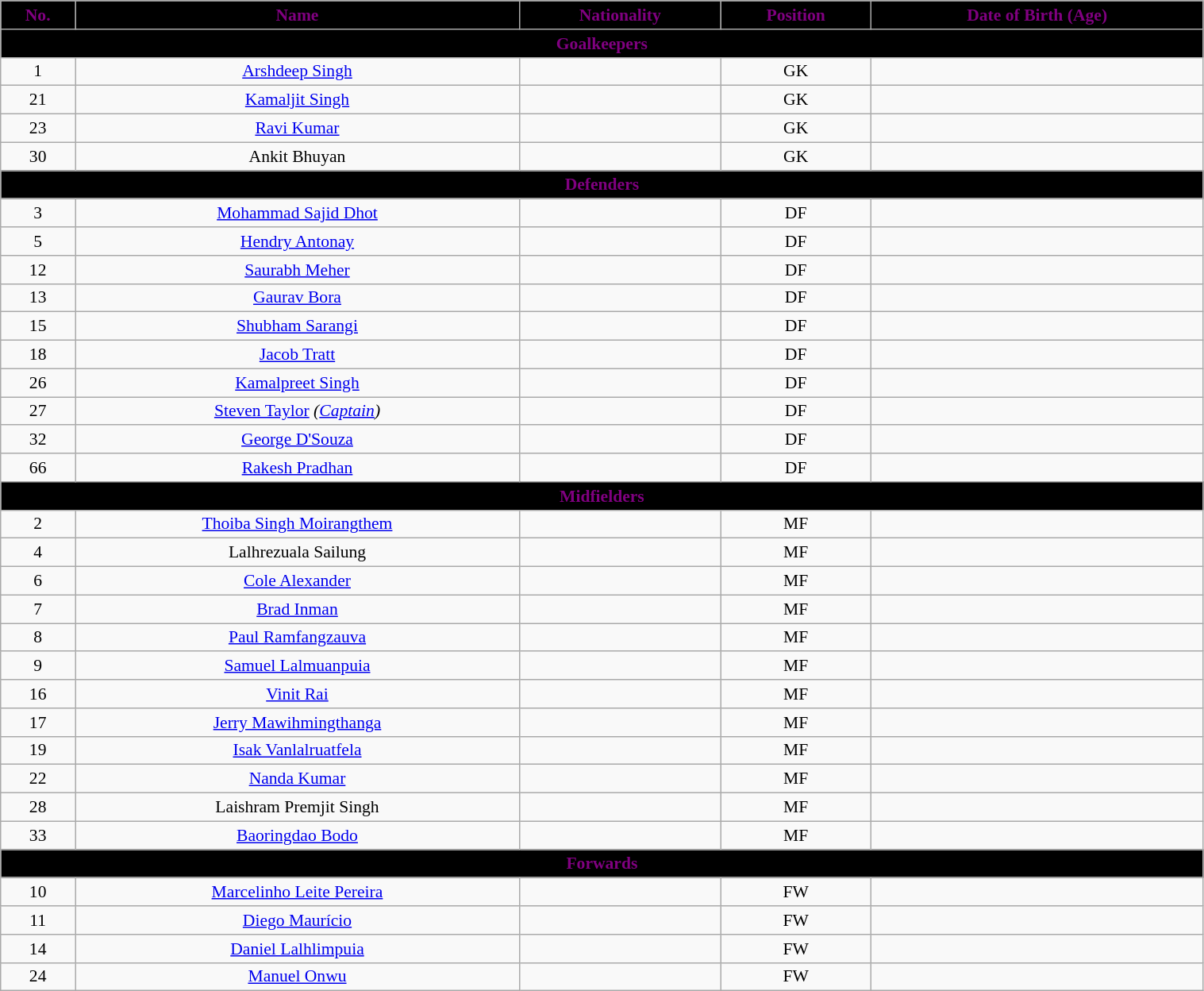<table class="wikitable" style="text-align:center; font-size:90%; width:80%;">
<tr>
<th style="background:#000000; color:#800080; text-align:center;">No.</th>
<th style="background:#000000; color:#800080; text-align:center;">Name</th>
<th style="background:#000000; color:#800080; text-align:center;">Nationality</th>
<th style="background:#000000; color:#800080; text-align:center;">Position</th>
<th style="background:#000000; color:#800080; text-align:center;">Date of Birth (Age)</th>
</tr>
<tr>
<th colspan="5" style="background:#000000; color:#800080; text-align:center;">Goalkeepers</th>
</tr>
<tr>
<td>1</td>
<td><a href='#'>Arshdeep Singh</a></td>
<td></td>
<td>GK</td>
<td></td>
</tr>
<tr>
<td>21</td>
<td><a href='#'>Kamaljit Singh</a></td>
<td></td>
<td>GK</td>
<td></td>
</tr>
<tr>
<td>23</td>
<td><a href='#'>Ravi Kumar</a></td>
<td></td>
<td>GK</td>
<td></td>
</tr>
<tr>
<td>30</td>
<td>Ankit Bhuyan</td>
<td></td>
<td>GK</td>
<td></td>
</tr>
<tr>
<th colspan="5" style="background:#000000; color:#800080; text-align:center;">Defenders</th>
</tr>
<tr>
<td>3</td>
<td><a href='#'>Mohammad Sajid Dhot</a></td>
<td></td>
<td>DF</td>
<td></td>
</tr>
<tr>
<td>5</td>
<td><a href='#'>Hendry Antonay</a></td>
<td></td>
<td>DF</td>
<td></td>
</tr>
<tr>
<td>12</td>
<td><a href='#'>Saurabh Meher</a></td>
<td></td>
<td>DF</td>
<td></td>
</tr>
<tr>
<td>13</td>
<td><a href='#'>Gaurav Bora</a></td>
<td></td>
<td>DF</td>
<td></td>
</tr>
<tr>
<td>15</td>
<td><a href='#'>Shubham Sarangi</a></td>
<td></td>
<td>DF</td>
<td></td>
</tr>
<tr>
<td>18</td>
<td><a href='#'>Jacob Tratt</a></td>
<td></td>
<td>DF</td>
<td></td>
</tr>
<tr>
<td>26</td>
<td><a href='#'>Kamalpreet Singh</a></td>
<td></td>
<td>DF</td>
<td></td>
</tr>
<tr>
<td>27</td>
<td><a href='#'>Steven Taylor</a> <em>(<a href='#'>Captain</a>)</em></td>
<td></td>
<td>DF</td>
<td></td>
</tr>
<tr>
<td>32</td>
<td><a href='#'>George D'Souza</a></td>
<td></td>
<td>DF</td>
<td></td>
</tr>
<tr>
<td>66</td>
<td><a href='#'>Rakesh Pradhan</a></td>
<td></td>
<td>DF</td>
<td></td>
</tr>
<tr>
<th colspan="5" style="background:#000000; color:#800080; text-align:center;">Midfielders</th>
</tr>
<tr>
<td>2</td>
<td><a href='#'>Thoiba Singh Moirangthem</a></td>
<td></td>
<td>MF</td>
<td></td>
</tr>
<tr>
<td>4</td>
<td>Lalhrezuala Sailung</td>
<td></td>
<td>MF</td>
<td></td>
</tr>
<tr>
<td>6</td>
<td><a href='#'>Cole Alexander</a></td>
<td></td>
<td>MF</td>
<td></td>
</tr>
<tr>
<td>7</td>
<td><a href='#'>Brad Inman</a></td>
<td></td>
<td>MF</td>
<td></td>
</tr>
<tr>
<td>8</td>
<td><a href='#'>Paul Ramfangzauva</a></td>
<td></td>
<td>MF</td>
<td></td>
</tr>
<tr>
<td>9</td>
<td><a href='#'>Samuel Lalmuanpuia</a></td>
<td></td>
<td>MF</td>
<td></td>
</tr>
<tr>
<td>16</td>
<td><a href='#'>Vinit Rai</a></td>
<td></td>
<td>MF</td>
<td></td>
</tr>
<tr>
<td>17</td>
<td><a href='#'>Jerry Mawihmingthanga</a></td>
<td></td>
<td>MF</td>
<td></td>
</tr>
<tr>
<td>19</td>
<td><a href='#'>Isak Vanlalruatfela</a></td>
<td></td>
<td>MF</td>
<td></td>
</tr>
<tr>
<td>22</td>
<td><a href='#'>Nanda Kumar</a></td>
<td></td>
<td>MF</td>
<td></td>
</tr>
<tr>
<td>28</td>
<td>Laishram Premjit Singh</td>
<td></td>
<td>MF</td>
<td></td>
</tr>
<tr>
<td>33</td>
<td><a href='#'>Baoringdao Bodo</a></td>
<td></td>
<td>MF</td>
<td></td>
</tr>
<tr>
<th colspan="5" style="background:#000000; color:#800080; text-align:center;">Forwards</th>
</tr>
<tr>
<td>10</td>
<td><a href='#'>Marcelinho Leite Pereira</a></td>
<td></td>
<td>FW</td>
<td></td>
</tr>
<tr>
<td>11</td>
<td><a href='#'>Diego Maurício</a></td>
<td></td>
<td>FW</td>
<td></td>
</tr>
<tr>
<td>14</td>
<td><a href='#'>Daniel Lalhlimpuia</a></td>
<td></td>
<td>FW</td>
<td></td>
</tr>
<tr>
<td>24</td>
<td><a href='#'>Manuel Onwu</a></td>
<td></td>
<td>FW</td>
<td></td>
</tr>
</table>
